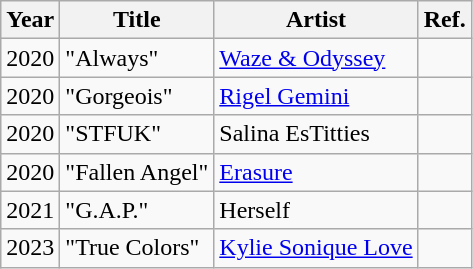<table class="wikitable">
<tr>
<th>Year</th>
<th>Title</th>
<th>Artist</th>
<th>Ref.</th>
</tr>
<tr>
<td>2020</td>
<td>"Always"</td>
<td><a href='#'>Waze & Odyssey</a></td>
<td style="text-align: center;"></td>
</tr>
<tr>
<td>2020</td>
<td>"Gorgeois"</td>
<td><a href='#'>Rigel Gemini</a></td>
<td style="text-align: center;"></td>
</tr>
<tr>
<td>2020</td>
<td>"STFUK"</td>
<td>Salina EsTitties</td>
<td style="text-align: center;"></td>
</tr>
<tr>
<td>2020</td>
<td>"Fallen Angel"</td>
<td><a href='#'>Erasure</a></td>
<td style="text-align: center;"></td>
</tr>
<tr>
<td>2021</td>
<td>"G.A.P."</td>
<td>Herself</td>
<td style="text-align: center;"></td>
</tr>
<tr>
<td>2023</td>
<td>"True Colors"</td>
<td><a href='#'>Kylie Sonique Love</a></td>
<td style="text-align: center;"></td>
</tr>
</table>
